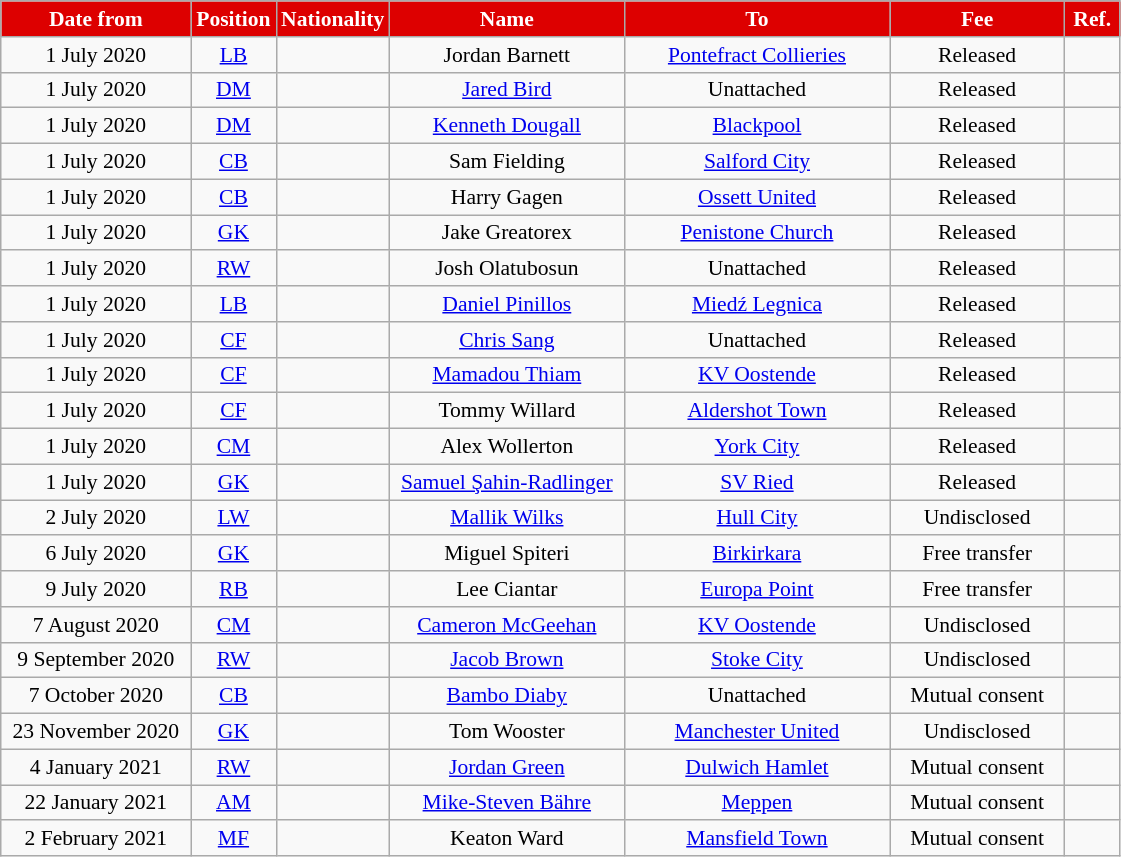<table class="wikitable"  style="text-align:center; font-size:90%; ">
<tr>
<th style="background:#dd0000; color:white; width:120px;">Date from</th>
<th style="background:#dd0000; color:white; width:50px;">Position</th>
<th style="background:#dd0000; color:white; width:50px;">Nationality</th>
<th style="background:#dd0000; color:white; width:150px;">Name</th>
<th style="background:#dd0000; color:white; width:170px;">To</th>
<th style="background:#dd0000; color:white; width:110px;">Fee</th>
<th style="background:#dd0000; color:white; width:30px;">Ref.</th>
</tr>
<tr>
<td>1 July 2020</td>
<td><a href='#'>LB</a></td>
<td></td>
<td>Jordan Barnett</td>
<td> <a href='#'>Pontefract Collieries</a></td>
<td>Released</td>
<td></td>
</tr>
<tr>
<td>1 July 2020</td>
<td><a href='#'>DM</a></td>
<td></td>
<td><a href='#'>Jared Bird</a></td>
<td> Unattached</td>
<td>Released</td>
<td></td>
</tr>
<tr>
<td>1 July 2020</td>
<td><a href='#'>DM</a></td>
<td></td>
<td><a href='#'>Kenneth Dougall</a></td>
<td> <a href='#'>Blackpool</a></td>
<td>Released</td>
<td></td>
</tr>
<tr>
<td>1 July 2020</td>
<td><a href='#'>CB</a></td>
<td></td>
<td>Sam Fielding</td>
<td> <a href='#'>Salford City</a></td>
<td>Released</td>
<td></td>
</tr>
<tr>
<td>1 July 2020</td>
<td><a href='#'>CB</a></td>
<td></td>
<td>Harry Gagen</td>
<td> <a href='#'>Ossett United</a></td>
<td>Released</td>
<td></td>
</tr>
<tr>
<td>1 July 2020</td>
<td><a href='#'>GK</a></td>
<td></td>
<td>Jake Greatorex</td>
<td> <a href='#'>Penistone Church</a></td>
<td>Released</td>
<td></td>
</tr>
<tr>
<td>1 July 2020</td>
<td><a href='#'>RW</a></td>
<td></td>
<td>Josh Olatubosun</td>
<td> Unattached</td>
<td>Released</td>
<td></td>
</tr>
<tr>
<td>1 July 2020</td>
<td><a href='#'>LB</a></td>
<td></td>
<td><a href='#'>Daniel Pinillos</a></td>
<td> <a href='#'>Miedź Legnica</a></td>
<td>Released</td>
<td></td>
</tr>
<tr>
<td>1 July 2020</td>
<td><a href='#'>CF</a></td>
<td></td>
<td><a href='#'>Chris Sang</a></td>
<td> Unattached</td>
<td>Released</td>
<td></td>
</tr>
<tr>
<td>1 July 2020</td>
<td><a href='#'>CF</a></td>
<td></td>
<td><a href='#'>Mamadou Thiam</a></td>
<td> <a href='#'>KV Oostende</a></td>
<td>Released</td>
<td></td>
</tr>
<tr>
<td>1 July 2020</td>
<td><a href='#'>CF</a></td>
<td></td>
<td>Tommy Willard</td>
<td> <a href='#'>Aldershot Town</a></td>
<td>Released</td>
<td></td>
</tr>
<tr>
<td>1 July 2020</td>
<td><a href='#'>CM</a></td>
<td></td>
<td>Alex Wollerton</td>
<td> <a href='#'>York City</a></td>
<td>Released</td>
<td></td>
</tr>
<tr>
<td>1 July 2020</td>
<td><a href='#'>GK</a></td>
<td></td>
<td><a href='#'>Samuel Şahin-Radlinger</a></td>
<td> <a href='#'>SV Ried</a></td>
<td>Released</td>
<td></td>
</tr>
<tr>
<td>2 July 2020</td>
<td><a href='#'>LW</a></td>
<td></td>
<td><a href='#'>Mallik Wilks</a></td>
<td> <a href='#'>Hull City</a></td>
<td>Undisclosed</td>
<td></td>
</tr>
<tr>
<td>6 July 2020</td>
<td><a href='#'>GK</a></td>
<td></td>
<td>Miguel Spiteri</td>
<td> <a href='#'>Birkirkara</a></td>
<td>Free transfer</td>
<td></td>
</tr>
<tr>
<td>9 July 2020</td>
<td><a href='#'>RB</a></td>
<td></td>
<td>Lee Ciantar</td>
<td> <a href='#'>Europa Point</a></td>
<td>Free transfer</td>
<td></td>
</tr>
<tr>
<td>7 August 2020</td>
<td><a href='#'>CM</a></td>
<td></td>
<td><a href='#'>Cameron McGeehan</a></td>
<td> <a href='#'>KV Oostende</a></td>
<td>Undisclosed</td>
<td></td>
</tr>
<tr>
<td>9 September 2020</td>
<td><a href='#'>RW</a></td>
<td></td>
<td><a href='#'>Jacob Brown</a></td>
<td> <a href='#'>Stoke City</a></td>
<td>Undisclosed</td>
<td></td>
</tr>
<tr>
<td>7 October 2020</td>
<td><a href='#'>CB</a></td>
<td></td>
<td><a href='#'>Bambo Diaby</a></td>
<td> Unattached</td>
<td>Mutual consent</td>
<td></td>
</tr>
<tr>
<td>23 November 2020</td>
<td><a href='#'>GK</a></td>
<td></td>
<td>Tom Wooster</td>
<td> <a href='#'>Manchester United</a></td>
<td>Undisclosed</td>
<td></td>
</tr>
<tr>
<td>4 January 2021</td>
<td><a href='#'>RW</a></td>
<td></td>
<td><a href='#'>Jordan Green</a></td>
<td> <a href='#'>Dulwich Hamlet</a></td>
<td>Mutual consent</td>
<td></td>
</tr>
<tr>
<td>22 January 2021</td>
<td><a href='#'>AM</a></td>
<td></td>
<td><a href='#'>Mike-Steven Bähre</a></td>
<td> <a href='#'>Meppen</a></td>
<td>Mutual consent</td>
<td></td>
</tr>
<tr>
<td>2 February 2021</td>
<td><a href='#'>MF</a></td>
<td></td>
<td>Keaton Ward</td>
<td> <a href='#'>Mansfield Town</a></td>
<td>Mutual consent</td>
<td></td>
</tr>
</table>
